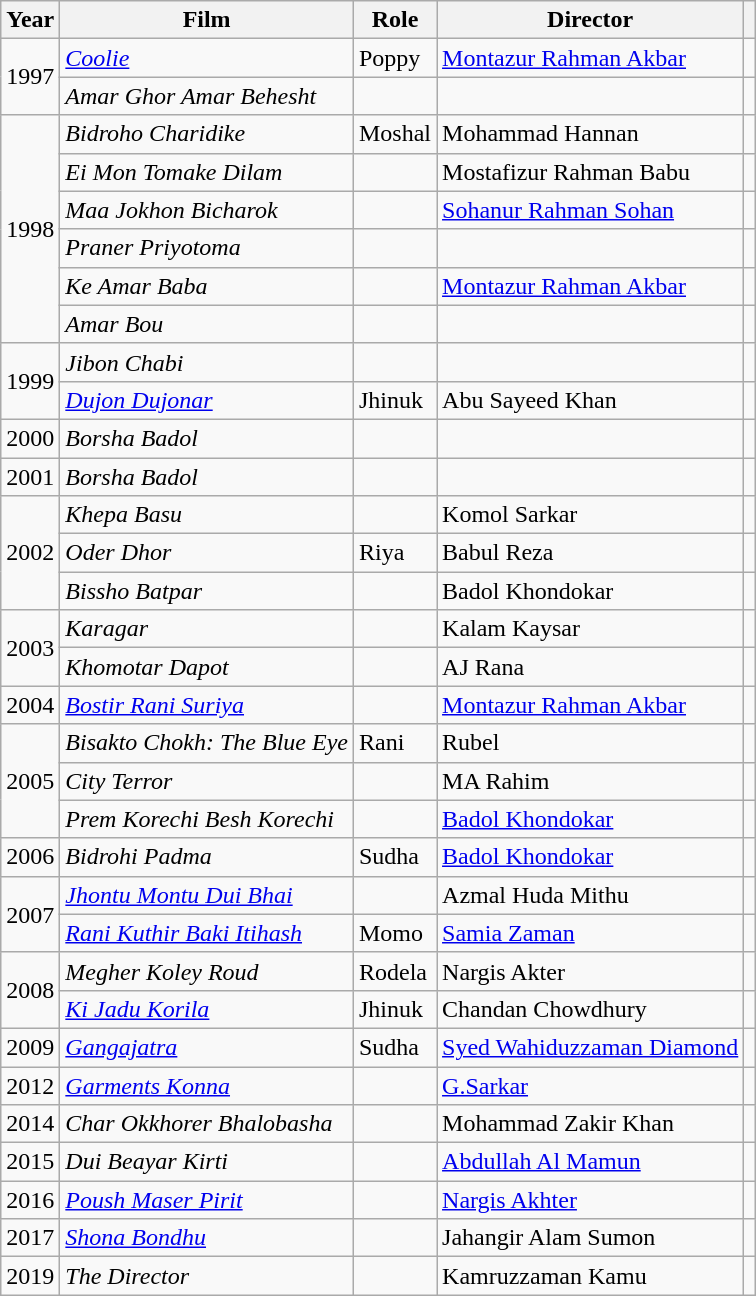<table class="wikitable sortable">
<tr>
<th>Year</th>
<th>Film</th>
<th>Role</th>
<th>Director</th>
<th></th>
</tr>
<tr>
<td rowspan="2">1997</td>
<td><em><a href='#'>Coolie</a></em></td>
<td>Poppy</td>
<td><a href='#'>Montazur Rahman Akbar</a></td>
<td></td>
</tr>
<tr>
<td><em>Amar Ghor Amar Behesht</em></td>
<td></td>
<td></td>
<td></td>
</tr>
<tr>
<td rowspan=6>1998</td>
<td><em>Bidroho Charidike</em></td>
<td>Moshal</td>
<td>Mohammad Hannan</td>
<td></td>
</tr>
<tr>
<td><em>Ei Mon Tomake Dilam</em></td>
<td></td>
<td>Mostafizur Rahman Babu</td>
<td></td>
</tr>
<tr>
<td><em>Maa Jokhon Bicharok</em></td>
<td></td>
<td><a href='#'>Sohanur Rahman Sohan</a></td>
<td></td>
</tr>
<tr>
<td><em>Praner Priyotoma</em></td>
<td></td>
<td></td>
<td></td>
</tr>
<tr>
<td><em>Ke Amar Baba</em></td>
<td></td>
<td><a href='#'>Montazur Rahman Akbar</a></td>
<td></td>
</tr>
<tr>
<td><em>Amar Bou</em></td>
<td></td>
<td></td>
<td></td>
</tr>
<tr>
<td rowspan="2">1999</td>
<td><em>Jibon Chabi</em></td>
<td></td>
<td></td>
<td></td>
</tr>
<tr>
<td><em><a href='#'>Dujon Dujonar</a></em></td>
<td>Jhinuk</td>
<td>Abu Sayeed Khan</td>
<td></td>
</tr>
<tr>
<td>2000</td>
<td><em>Borsha Badol</em></td>
<td></td>
<td></td>
<td></td>
</tr>
<tr>
<td rowspan="1">2001</td>
<td><em>Borsha Badol</em></td>
<td></td>
<td></td>
<td></td>
</tr>
<tr>
<td rowspan="3">2002</td>
<td><em>Khepa Basu</em></td>
<td></td>
<td>Komol Sarkar</td>
<td></td>
</tr>
<tr>
<td><em>Oder Dhor</em></td>
<td>Riya</td>
<td>Babul Reza</td>
<td></td>
</tr>
<tr>
<td><em>Bissho Batpar</em></td>
<td></td>
<td>Badol Khondokar</td>
<td></td>
</tr>
<tr>
<td rowspan="2">2003</td>
<td><em>Karagar</em></td>
<td></td>
<td>Kalam Kaysar</td>
<td></td>
</tr>
<tr>
<td><em>Khomotar Dapot</em></td>
<td></td>
<td>AJ Rana</td>
<td></td>
</tr>
<tr>
<td>2004</td>
<td><em><a href='#'>Bostir Rani Suriya</a></em></td>
<td></td>
<td><a href='#'>Montazur Rahman Akbar</a></td>
<td></td>
</tr>
<tr>
<td rowspan="3">2005</td>
<td><em>Bisakto Chokh: The Blue Eye</em></td>
<td>Rani</td>
<td>Rubel</td>
<td></td>
</tr>
<tr>
<td><em>City Terror</em></td>
<td></td>
<td>MA Rahim</td>
<td></td>
</tr>
<tr>
<td><em>Prem Korechi Besh Korechi</em></td>
<td></td>
<td><a href='#'>Badol Khondokar</a></td>
<td></td>
</tr>
<tr>
<td rowspan="1">2006</td>
<td><em>Bidrohi Padma</em></td>
<td>Sudha</td>
<td><a href='#'>Badol Khondokar</a></td>
<td></td>
</tr>
<tr>
<td rowspan="2">2007</td>
<td><em><a href='#'>Jhontu Montu Dui Bhai</a></em></td>
<td></td>
<td>Azmal Huda Mithu</td>
<td></td>
</tr>
<tr>
<td><em><a href='#'>Rani Kuthir Baki Itihash</a></em></td>
<td>Momo</td>
<td><a href='#'>Samia Zaman</a></td>
<td></td>
</tr>
<tr>
<td rowspan="2">2008</td>
<td><em>Megher Koley Roud</em></td>
<td>Rodela</td>
<td>Nargis Akter</td>
<td></td>
</tr>
<tr>
<td><em><a href='#'>Ki Jadu Korila</a></em></td>
<td>Jhinuk</td>
<td>Chandan Chowdhury</td>
<td></td>
</tr>
<tr>
<td rowspan="1">2009</td>
<td><em><a href='#'>Gangajatra</a></em></td>
<td>Sudha</td>
<td><a href='#'>Syed Wahiduzzaman Diamond</a></td>
<td></td>
</tr>
<tr>
<td>2012</td>
<td><em><a href='#'>Garments Konna</a></em></td>
<td></td>
<td><a href='#'>G.Sarkar</a></td>
<td></td>
</tr>
<tr>
<td>2014</td>
<td><em>Char Okkhorer Bhalobasha</em></td>
<td></td>
<td>Mohammad Zakir Khan</td>
<td></td>
</tr>
<tr>
<td>2015</td>
<td><em>Dui Beayar Kirti</em></td>
<td></td>
<td><a href='#'>Abdullah Al Mamun</a></td>
<td></td>
</tr>
<tr>
<td>2016</td>
<td><em><a href='#'>Poush Maser Pirit</a></em></td>
<td></td>
<td><a href='#'>Nargis Akhter</a></td>
<td></td>
</tr>
<tr>
<td>2017</td>
<td><em><a href='#'>Shona Bondhu</a></em></td>
<td></td>
<td>Jahangir Alam Sumon</td>
<td></td>
</tr>
<tr>
<td>2019</td>
<td><em>The Director</em></td>
<td></td>
<td>Kamruzzaman Kamu</td>
<td></td>
</tr>
</table>
